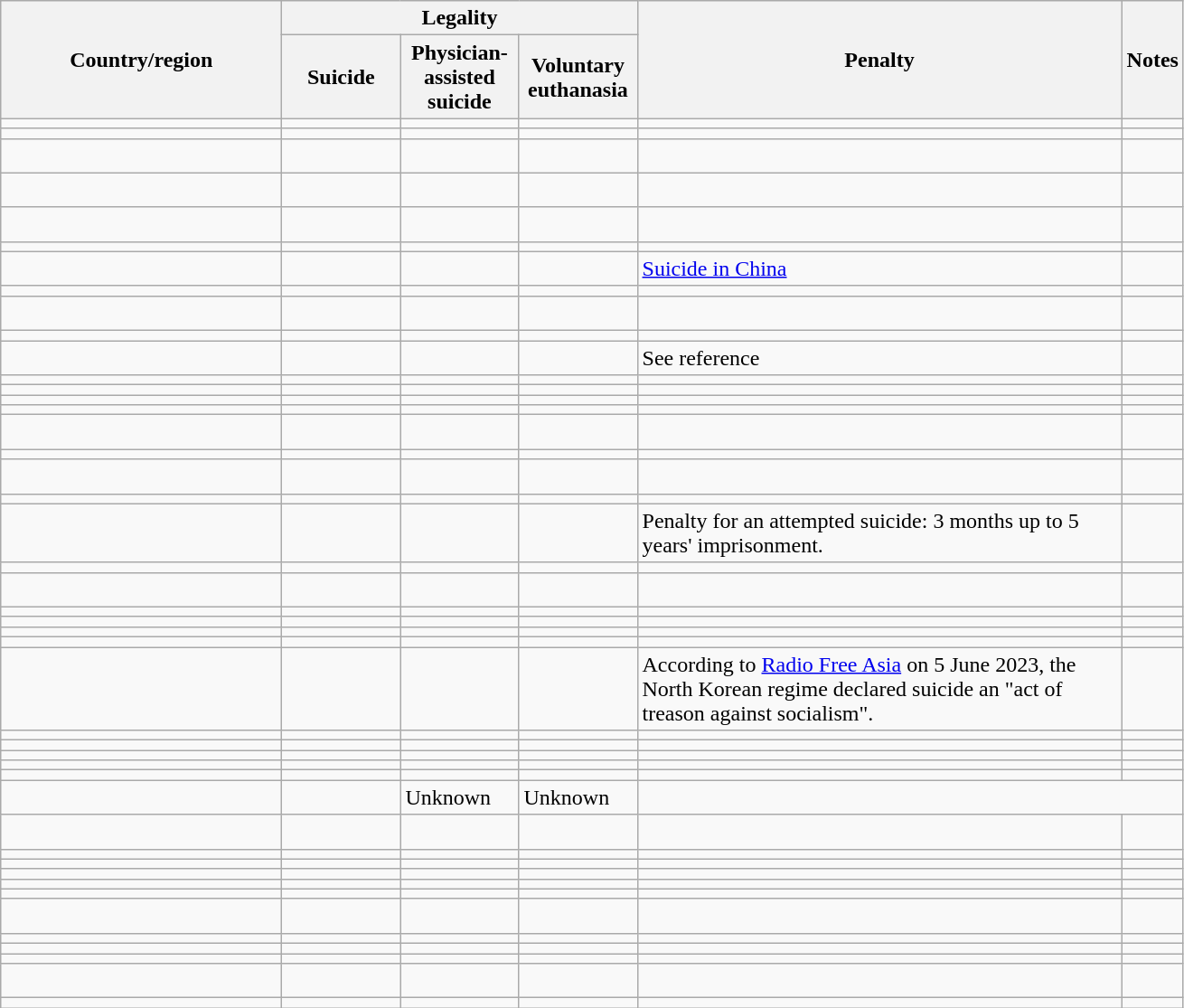<table class="wikitable">
<tr>
<th rowspan=2 width=200pt>Country/region</th>
<th colspan=3>Legality</th>
<th rowspan=2 width=350pt>Penalty</th>
<th rowspan=2>Notes</th>
</tr>
<tr>
<th width=80pt>Suicide</th>
<th width=80pt>Physician-assisted suicide</th>
<th width=80pt>Voluntary euthanasia</th>
</tr>
<tr>
<td></td>
<td></td>
<td></td>
<td></td>
<td></td>
</tr>
<tr>
<td></td>
<td></td>
<td></td>
<td></td>
<td></td>
<td></td>
</tr>
<tr>
<td></td>
<td></td>
<td></td>
<td></td>
<td><br>
</td>
<td></td>
</tr>
<tr>
<td></td>
<td></td>
<td></td>
<td></td>
<td><br></td>
<td></td>
</tr>
<tr>
<td></td>
<td></td>
<td></td>
<td></td>
<td><br>
</td>
<td></td>
</tr>
<tr>
<td></td>
<td></td>
<td></td>
<td></td>
<td></td>
<td></td>
</tr>
<tr>
<td></td>
<td></td>
<td></td>
<td></td>
<td><a href='#'>Suicide in China</a></td>
<td></td>
</tr>
<tr>
<td><em></em></td>
<td></td>
<td></td>
<td></td>
<td></td>
<td></td>
</tr>
<tr>
<td></td>
<td></td>
<td></td>
<td></td>
<td><br></td>
<td></td>
</tr>
<tr>
<td></td>
<td></td>
<td></td>
<td></td>
<td></td>
<td></td>
</tr>
<tr>
<td></td>
<td></td>
<td></td>
<td></td>
<td>See reference</td>
<td></td>
</tr>
<tr>
<td></td>
<td></td>
<td></td>
<td></td>
<td></td>
<td></td>
</tr>
<tr>
<td></td>
<td></td>
<td></td>
<td></td>
<td></td>
<td></td>
</tr>
<tr>
<td></td>
<td></td>
<td></td>
<td></td>
<td> </td>
<td></td>
</tr>
<tr>
<td></td>
<td></td>
<td></td>
<td></td>
<td></td>
<td></td>
</tr>
<tr>
<td></td>
<td></td>
<td></td>
<td></td>
<td><br></td>
<td></td>
</tr>
<tr>
<td></td>
<td></td>
<td></td>
<td></td>
<td></td>
<td></td>
</tr>
<tr>
<td></td>
<td></td>
<td></td>
<td></td>
<td><br></td>
<td></td>
</tr>
<tr>
<td></td>
<td></td>
<td></td>
<td></td>
<td></td>
<td></td>
</tr>
<tr>
<td></td>
<td></td>
<td></td>
<td></td>
<td>Penalty for an attempted suicide: 3 months up to 5 years' imprisonment.</td>
<td></td>
</tr>
<tr>
<td><em></em></td>
<td></td>
<td></td>
<td></td>
<td></td>
<td></td>
</tr>
<tr>
<td></td>
<td></td>
<td></td>
<td></td>
<td><br>
</td>
<td></td>
</tr>
<tr>
<td></td>
<td></td>
<td></td>
<td></td>
<td></td>
<td></td>
</tr>
<tr>
<td></td>
<td></td>
<td></td>
<td></td>
<td></td>
<td></td>
</tr>
<tr>
<td></td>
<td></td>
<td></td>
<td></td>
<td></td>
<td></td>
</tr>
<tr>
<td></td>
<td></td>
<td></td>
<td></td>
<td></td>
<td></td>
</tr>
<tr>
<td></td>
<td></td>
<td></td>
<td></td>
<td>According to <a href='#'>Radio Free Asia</a> on 5 June 2023, the North Korean regime declared suicide an "act of treason against socialism".</td>
<td></td>
</tr>
<tr>
<td></td>
<td></td>
<td></td>
<td></td>
<td></td>
<td></td>
</tr>
<tr>
<td></td>
<td></td>
<td></td>
<td></td>
<td></td>
<td></td>
</tr>
<tr>
<td></td>
<td></td>
<td></td>
<td></td>
<td></td>
<td></td>
</tr>
<tr>
<td></td>
<td></td>
<td></td>
<td></td>
<td></td>
<td></td>
</tr>
<tr>
<td></td>
<td></td>
<td></td>
<td></td>
<td></td>
<td></td>
</tr>
<tr>
<td></td>
<td></td>
<td>Unknown</td>
<td>Unknown</td>
</tr>
<tr>
<td></td>
<td></td>
<td></td>
<td></td>
<td><br>
</td>
<td></td>
</tr>
<tr>
<td></td>
<td></td>
<td></td>
<td></td>
<td> </td>
<td></td>
</tr>
<tr>
<td></td>
<td></td>
<td></td>
<td></td>
<td></td>
<td></td>
</tr>
<tr>
<td></td>
<td></td>
<td></td>
<td></td>
<td></td>
<td></td>
</tr>
<tr>
<td></td>
<td></td>
<td></td>
<td></td>
<td></td>
<td></td>
</tr>
<tr>
<td></td>
<td></td>
<td></td>
<td></td>
<td></td>
<td></td>
</tr>
<tr>
<td></td>
<td></td>
<td></td>
<td></td>
<td><br></td>
<td></td>
</tr>
<tr>
<td></td>
<td></td>
<td></td>
<td></td>
<td></td>
<td></td>
</tr>
<tr>
<td></td>
<td></td>
<td></td>
<td></td>
<td></td>
<td></td>
</tr>
<tr>
<td></td>
<td></td>
<td></td>
<td></td>
<td></td>
<td></td>
</tr>
<tr>
<td></td>
<td></td>
<td></td>
<td></td>
<td><br></td>
<td></td>
</tr>
<tr>
<td></td>
<td></td>
<td></td>
<td></td>
<td></td>
<td></td>
</tr>
</table>
